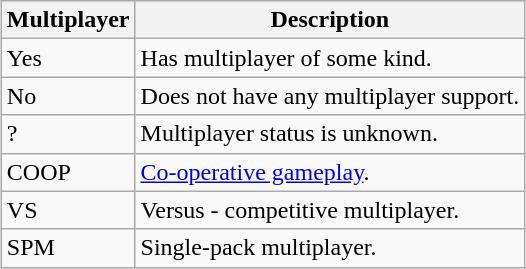<table class="wikitable plainrowheaders" style="margin:1em auto;">
<tr>
<th>Multiplayer</th>
<th>Description</th>
</tr>
<tr>
<td>Yes</td>
<td>Has multiplayer of some kind.</td>
</tr>
<tr>
<td>No</td>
<td>Does not have any multiplayer support.</td>
</tr>
<tr>
<td>?</td>
<td>Multiplayer status is unknown.</td>
</tr>
<tr>
<td>COOP</td>
<td><a href='#'>Co-operative gameplay</a>.</td>
</tr>
<tr>
<td>VS</td>
<td>Versus - competitive multiplayer.</td>
</tr>
<tr>
<td>SPM</td>
<td>Single-pack multiplayer.</td>
</tr>
</table>
